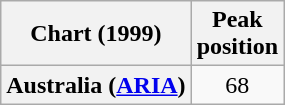<table class="wikitable plainrowheaders">
<tr>
<th>Chart (1999)</th>
<th>Peak<br>position</th>
</tr>
<tr>
<th scope="row">Australia (<a href='#'>ARIA</a>)</th>
<td align="center">68</td>
</tr>
</table>
